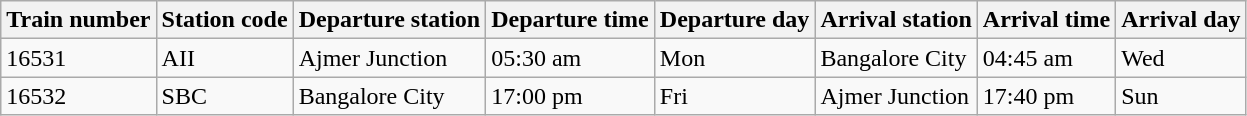<table class="wikitable">
<tr>
<th>Train number</th>
<th>Station code</th>
<th>Departure station</th>
<th>Departure time</th>
<th>Departure day</th>
<th>Arrival station</th>
<th>Arrival time</th>
<th>Arrival day</th>
</tr>
<tr>
<td>16531</td>
<td>AII</td>
<td>Ajmer Junction</td>
<td>05:30 am</td>
<td>Mon</td>
<td>Bangalore City</td>
<td>04:45 am</td>
<td>Wed</td>
</tr>
<tr>
<td>16532</td>
<td>SBC</td>
<td>Bangalore City</td>
<td>17:00 pm</td>
<td>Fri</td>
<td>Ajmer Junction</td>
<td>17:40 pm</td>
<td>Sun</td>
</tr>
</table>
